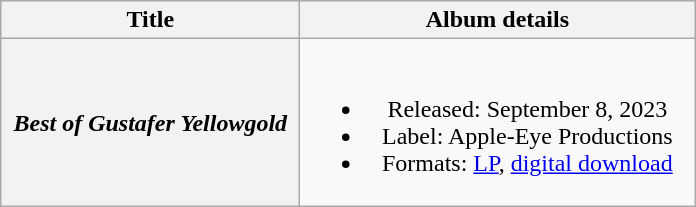<table class="wikitable plainrowheaders" style="text-align:center">
<tr>
<th rowspan="1" scope="col" style="width:12em;">Title</th>
<th rowspan="1" scope="col" style="width:16em;">Album details</th>
</tr>
<tr>
<th scope="row"><em>Best of Gustafer Yellowgold</em></th>
<td><br><ul><li>Released: September 8, 2023</li><li>Label: Apple-Eye Productions</li><li>Formats: <a href='#'>LP</a>, <a href='#'>digital download</a></li></ul></td>
</tr>
</table>
